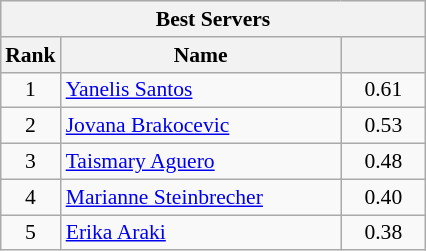<table class="wikitable" style="margin:0.5em auto;width=480;font-size:90%">
<tr>
<th colspan="3">Best Servers</th>
</tr>
<tr>
<th width=30>Rank</th>
<th width=180>Name</th>
<th width=50></th>
</tr>
<tr>
<td align=center>1</td>
<td> <a href='#'>Yanelis Santos</a></td>
<td align=center>0.61</td>
</tr>
<tr>
<td align=center>2</td>
<td> <a href='#'>Jovana Brakocevic</a></td>
<td align=center>0.53</td>
</tr>
<tr>
<td align=center>3</td>
<td> <a href='#'>Taismary Aguero</a></td>
<td align=center>0.48</td>
</tr>
<tr>
<td align=center>4</td>
<td> <a href='#'>Marianne Steinbrecher</a></td>
<td align=center>0.40</td>
</tr>
<tr>
<td align=center>5</td>
<td> <a href='#'>Erika Araki</a></td>
<td align=center>0.38</td>
</tr>
</table>
